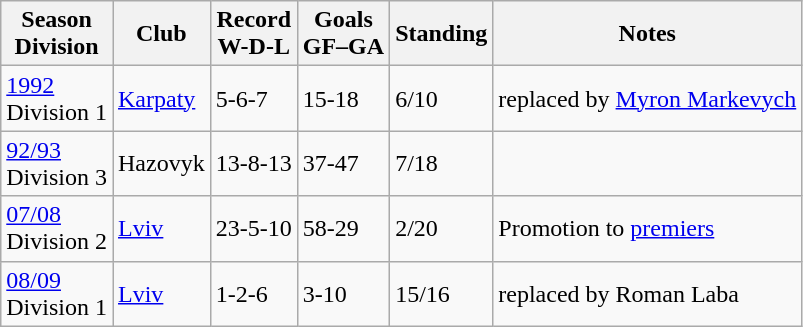<table class="wikitable">
<tr>
<th>Season<br>Division</th>
<th>Club</th>
<th>Record<br>W-D-L</th>
<th>Goals<br>GF–GA</th>
<th>Standing</th>
<th>Notes</th>
</tr>
<tr>
<td><a href='#'>1992</a><br>Division 1</td>
<td><a href='#'>Karpaty</a></td>
<td>5-6-7</td>
<td>15-18</td>
<td>6/10</td>
<td>replaced by <a href='#'>Myron Markevych</a></td>
</tr>
<tr>
<td><a href='#'>92/93</a><br>Division 3</td>
<td>Hazovyk</td>
<td>13-8-13</td>
<td>37-47</td>
<td>7/18</td>
<td></td>
</tr>
<tr>
<td><a href='#'>07/08</a><br>Division 2</td>
<td><a href='#'>Lviv</a></td>
<td>23-5-10</td>
<td>58-29</td>
<td>2/20</td>
<td>Promotion to <a href='#'>premiers</a></td>
</tr>
<tr>
<td><a href='#'>08/09</a><br>Division 1</td>
<td><a href='#'>Lviv</a></td>
<td>1-2-6</td>
<td>3-10</td>
<td>15/16</td>
<td>replaced by Roman Laba</td>
</tr>
</table>
